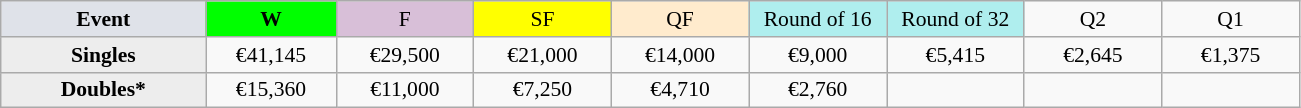<table class=wikitable style=font-size:90%;text-align:center>
<tr>
<td style="width:130px; background:#dfe2e9;"><strong>Event</strong></td>
<td style="width:80px; background:lime;"><strong>W</strong></td>
<td style="width:85px; background:thistle;">F</td>
<td style="width:85px; background:#ff0;">SF</td>
<td style="width:85px; background:#ffebcd;">QF</td>
<td style="width:85px; background:#afeeee;">Round of 16</td>
<td style="width:85px; background:#afeeee;">Round of 32</td>
<td width=85>Q2</td>
<td width=85>Q1</td>
</tr>
<tr>
<td style="background:#ededed;"><strong>Singles</strong></td>
<td>€41,145</td>
<td>€29,500</td>
<td>€21,000</td>
<td>€14,000</td>
<td>€9,000</td>
<td>€5,415</td>
<td>€2,645</td>
<td>€1,375</td>
</tr>
<tr>
<td style="background:#ededed;"><strong>Doubles*</strong></td>
<td>€15,360</td>
<td>€11,000</td>
<td>€7,250</td>
<td>€4,710</td>
<td>€2,760</td>
<td></td>
<td></td>
<td></td>
</tr>
</table>
